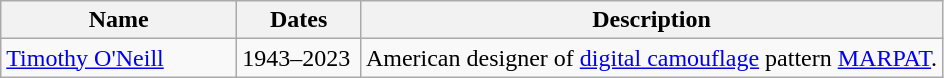<table class="wikitable" border="1">
<tr>
<th scope="col" width=150px>Name</th>
<th scope="col" width=75px>Dates</th>
<th scope="col">Description</th>
</tr>
<tr>
<td><a href='#'>Timothy O'Neill</a></td>
<td>1943–2023</td>
<td>American designer of <a href='#'>digital camouflage</a> pattern <a href='#'>MARPAT</a>.</td>
</tr>
</table>
